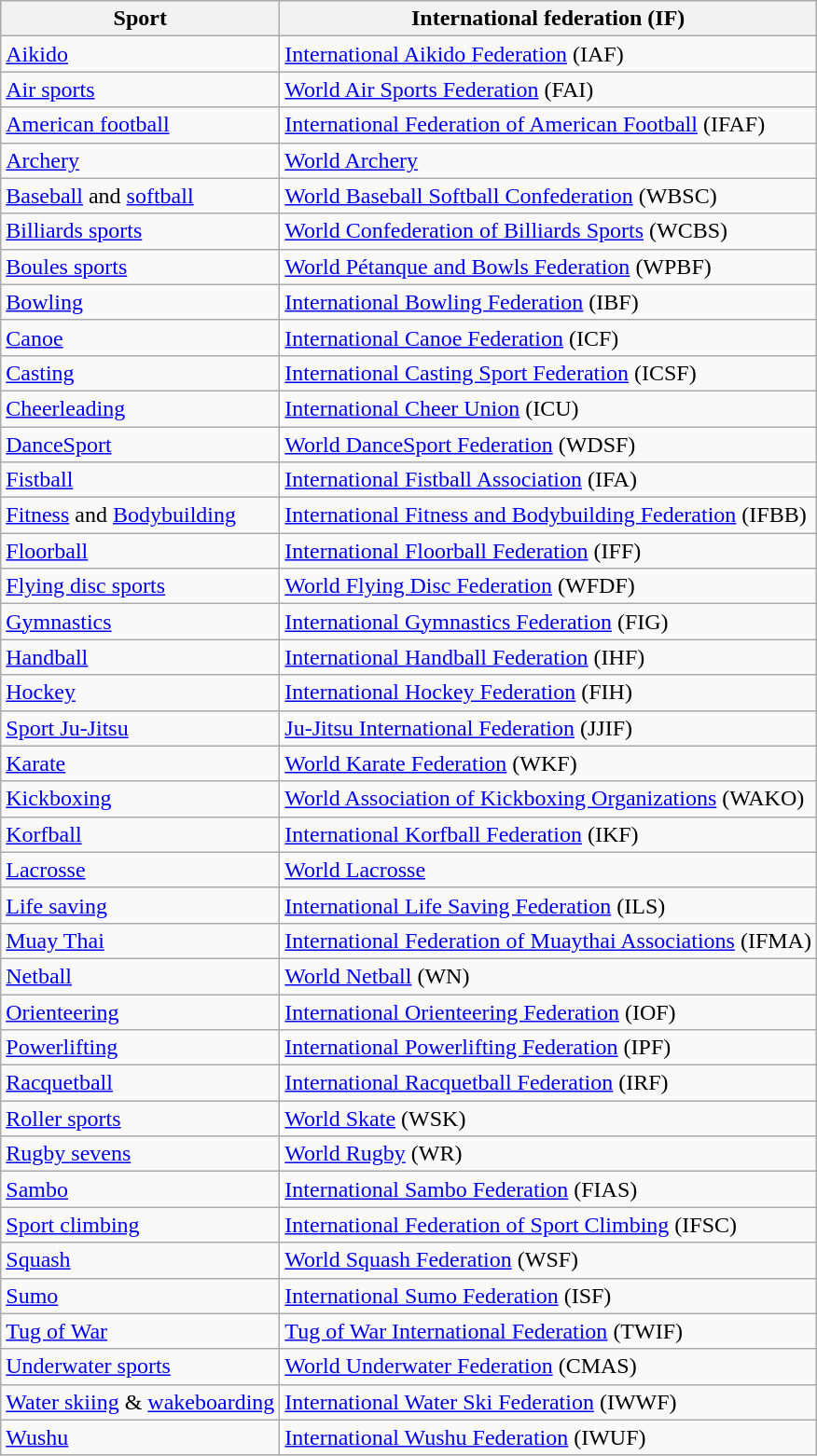<table class="wikitable sortable">
<tr>
<th>Sport</th>
<th>International federation (IF)</th>
</tr>
<tr>
<td><a href='#'>Aikido</a></td>
<td><a href='#'>International Aikido Federation</a> (IAF)</td>
</tr>
<tr>
<td><a href='#'>Air sports</a></td>
<td><a href='#'>World Air Sports Federation</a> (FAI)</td>
</tr>
<tr>
<td><a href='#'>American football</a></td>
<td><a href='#'>International Federation of American Football</a> (IFAF)</td>
</tr>
<tr>
<td><a href='#'>Archery</a></td>
<td><a href='#'>World Archery</a></td>
</tr>
<tr>
<td><a href='#'>Baseball</a> and <a href='#'>softball</a></td>
<td><a href='#'>World Baseball Softball Confederation</a> (WBSC)</td>
</tr>
<tr>
<td><a href='#'>Billiards sports</a></td>
<td><a href='#'>World Confederation of Billiards Sports</a> (WCBS)</td>
</tr>
<tr>
<td><a href='#'>Boules sports</a></td>
<td><a href='#'>World Pétanque and Bowls Federation</a> (WPBF)</td>
</tr>
<tr>
<td><a href='#'>Bowling</a></td>
<td><a href='#'>International Bowling Federation</a> (IBF)</td>
</tr>
<tr>
<td><a href='#'>Canoe</a></td>
<td><a href='#'>International Canoe Federation</a> (ICF)</td>
</tr>
<tr>
<td><a href='#'>Casting</a></td>
<td><a href='#'>International Casting Sport Federation</a> (ICSF)</td>
</tr>
<tr>
<td><a href='#'>Cheerleading</a></td>
<td><a href='#'>International Cheer Union</a> (ICU)</td>
</tr>
<tr>
<td><a href='#'>DanceSport</a></td>
<td><a href='#'>World DanceSport Federation</a> (WDSF)</td>
</tr>
<tr>
<td><a href='#'>Fistball</a></td>
<td><a href='#'>International Fistball Association</a> (IFA)</td>
</tr>
<tr>
<td><a href='#'>Fitness</a> and <a href='#'>Bodybuilding</a></td>
<td><a href='#'>International Fitness and Bodybuilding Federation</a> (IFBB)</td>
</tr>
<tr>
<td><a href='#'>Floorball</a></td>
<td><a href='#'>International Floorball Federation</a> (IFF)</td>
</tr>
<tr>
<td><a href='#'>Flying disc sports</a></td>
<td><a href='#'>World Flying Disc Federation</a> (WFDF)</td>
</tr>
<tr>
<td><a href='#'>Gymnastics</a></td>
<td><a href='#'>International Gymnastics Federation</a> (FIG)</td>
</tr>
<tr>
<td><a href='#'>Handball</a></td>
<td><a href='#'>International Handball Federation</a> (IHF)</td>
</tr>
<tr>
<td><a href='#'>Hockey</a></td>
<td><a href='#'>International Hockey Federation</a> (FIH)</td>
</tr>
<tr>
<td><a href='#'>Sport Ju-Jitsu</a></td>
<td><a href='#'>Ju-Jitsu International Federation</a> (JJIF)</td>
</tr>
<tr>
<td><a href='#'>Karate</a></td>
<td><a href='#'>World Karate Federation</a> (WKF)</td>
</tr>
<tr>
<td><a href='#'>Kickboxing</a></td>
<td><a href='#'>World Association of Kickboxing Organizations</a> (WAKO)</td>
</tr>
<tr>
<td><a href='#'>Korfball</a></td>
<td><a href='#'>International Korfball Federation</a> (IKF)</td>
</tr>
<tr>
<td><a href='#'>Lacrosse</a></td>
<td><a href='#'>World Lacrosse</a></td>
</tr>
<tr>
<td><a href='#'>Life saving</a></td>
<td><a href='#'>International Life Saving Federation</a> (ILS)</td>
</tr>
<tr>
<td><a href='#'>Muay Thai</a></td>
<td><a href='#'>International Federation of Muaythai Associations</a> (IFMA)</td>
</tr>
<tr>
<td><a href='#'>Netball</a></td>
<td><a href='#'>World Netball</a> (WN)</td>
</tr>
<tr>
<td><a href='#'>Orienteering</a></td>
<td><a href='#'>International Orienteering Federation</a> (IOF)</td>
</tr>
<tr>
<td><a href='#'>Powerlifting</a></td>
<td><a href='#'>International Powerlifting Federation</a> (IPF)</td>
</tr>
<tr>
<td><a href='#'>Racquetball</a></td>
<td><a href='#'>International Racquetball Federation</a> (IRF)</td>
</tr>
<tr>
<td><a href='#'>Roller sports</a></td>
<td><a href='#'>World Skate</a> (WSK)</td>
</tr>
<tr>
<td><a href='#'>Rugby sevens</a></td>
<td><a href='#'>World Rugby</a> (WR)</td>
</tr>
<tr>
<td><a href='#'>Sambo</a></td>
<td><a href='#'>International Sambo Federation</a> (FIAS)</td>
</tr>
<tr>
<td><a href='#'>Sport climbing</a></td>
<td><a href='#'>International Federation of Sport Climbing</a> (IFSC)</td>
</tr>
<tr>
<td><a href='#'>Squash</a></td>
<td><a href='#'>World Squash Federation</a> (WSF)</td>
</tr>
<tr>
<td><a href='#'>Sumo</a></td>
<td><a href='#'>International Sumo Federation</a> (ISF)</td>
</tr>
<tr>
<td><a href='#'>Tug of War</a></td>
<td><a href='#'>Tug of War International Federation</a> (TWIF)</td>
</tr>
<tr>
<td><a href='#'>Underwater sports</a></td>
<td><a href='#'>World Underwater Federation</a> (CMAS)</td>
</tr>
<tr>
<td><a href='#'>Water skiing</a> & <a href='#'>wakeboarding</a></td>
<td><a href='#'>International Water Ski Federation</a> (IWWF)</td>
</tr>
<tr>
<td><a href='#'>Wushu</a></td>
<td><a href='#'>International Wushu Federation</a> (IWUF)</td>
</tr>
</table>
